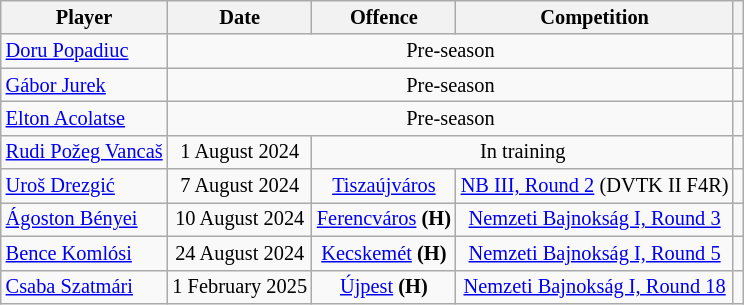<table class="wikitable zebra" style="text-align:center; font-size:85%;">
<tr>
<th>Player</th>
<th>Date</th>
<th>Offence</th>
<th>Competition</th>
<th></th>
</tr>
<tr>
<td align="left"> <a href='#'>Doru Popadiuc</a></td>
<td colspan="3">Pre-season</td>
<td></td>
</tr>
<tr>
<td align="left"> <a href='#'>Gábor Jurek</a></td>
<td colspan="3">Pre-season</td>
<td></td>
</tr>
<tr>
<td align="left"> <a href='#'>Elton Acolatse</a></td>
<td colspan="3">Pre-season</td>
<td></td>
</tr>
<tr>
<td align="left"> <a href='#'>Rudi Požeg Vancaš</a></td>
<td>1 August 2024</td>
<td colspan="2">In training</td>
<td></td>
</tr>
<tr>
<td align="left"> <a href='#'>Uroš Drezgić</a></td>
<td>7 August 2024</td>
<td><a href='#'>Tiszaújváros</a></td>
<td><a href='#'>NB III, Round 2</a> (DVTK II F4R)  </td>
<td></td>
</tr>
<tr>
<td align="left"> <a href='#'>Ágoston Bényei</a></td>
<td>10 August 2024</td>
<td><a href='#'>Ferencváros</a> <strong>(H)</strong></td>
<td><a href='#'>Nemzeti Bajnokság I, Round 3</a> </td>
<td></td>
</tr>
<tr>
<td align="left"> <a href='#'>Bence Komlósi</a></td>
<td>24 August 2024</td>
<td><a href='#'>Kecskemét</a> <strong>(H)</strong></td>
<td><a href='#'>Nemzeti Bajnokság I, Round 5</a> </td>
<td></td>
</tr>
<tr>
<td align="left"> <a href='#'> Csaba Szatmári</a></td>
<td>1 February 2025</td>
<td><a href='#'>Újpest</a> <strong>(H)</strong></td>
<td><a href='#'>Nemzeti Bajnokság I, Round 18</a> </td>
<td></td>
</tr>
</table>
